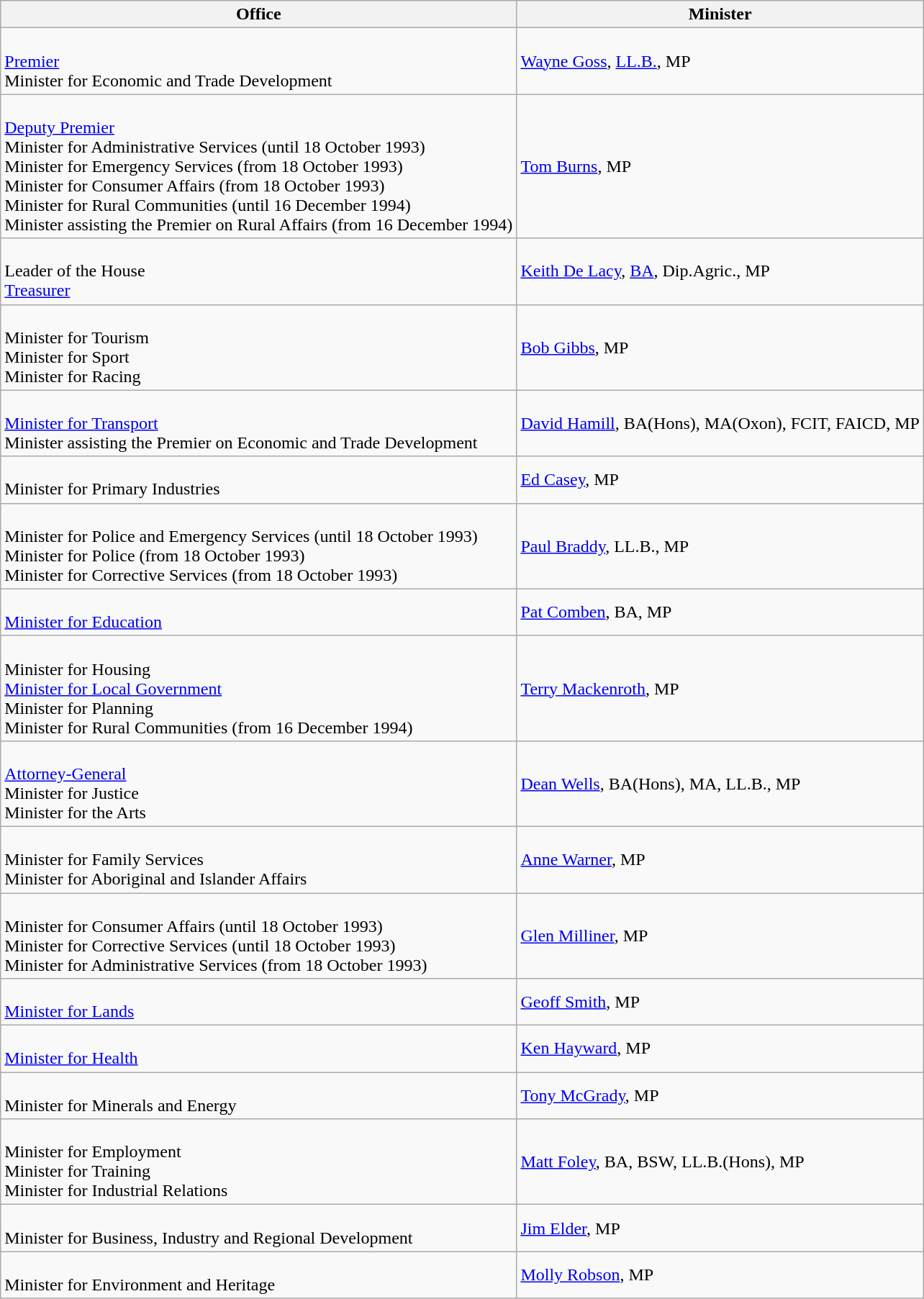<table class="wikitable">
<tr>
<th>Office</th>
<th>Minister</th>
</tr>
<tr>
<td><br><a href='#'>Premier</a><br>
Minister for Economic and Trade Development<br></td>
<td><a href='#'>Wayne Goss</a>, <a href='#'>LL.B.</a>, MP</td>
</tr>
<tr>
<td><br><a href='#'>Deputy Premier</a><br>Minister for Administrative Services (until 18 October 1993)<br>
Minister for Emergency Services (from 18 October 1993)<br>
Minister for Consumer Affairs (from 18 October 1993)<br>Minister for Rural Communities (until 16 December 1994)<br>
Minister assisting the Premier on Rural Affairs (from 16 December 1994)<br></td>
<td><a href='#'>Tom Burns</a>, MP</td>
</tr>
<tr>
<td><br>Leader of the House<br>
<a href='#'>Treasurer</a><br></td>
<td><a href='#'>Keith De Lacy</a>, <a href='#'>BA</a>, Dip.Agric., MP</td>
</tr>
<tr>
<td><br>Minister for Tourism<br>
Minister for Sport<br>
Minister for Racing<br></td>
<td><a href='#'>Bob Gibbs</a>, MP</td>
</tr>
<tr>
<td><br><a href='#'>Minister for Transport</a><br>
Minister assisting the Premier on Economic and Trade Development</td>
<td><a href='#'>David Hamill</a>, BA(Hons), MA(Oxon), FCIT, FAICD, MP</td>
</tr>
<tr>
<td><br>Minister for Primary Industries<br></td>
<td><a href='#'>Ed Casey</a>, MP</td>
</tr>
<tr>
<td><br>Minister for Police and Emergency Services (until 18 October 1993)<br>
Minister for Police (from 18 October 1993)<br>
Minister for Corrective Services (from 18 October 1993)<br></td>
<td><a href='#'>Paul Braddy</a>, LL.B., MP</td>
</tr>
<tr>
<td><br><a href='#'>Minister for Education</a><br></td>
<td><a href='#'>Pat Comben</a>, BA, MP</td>
</tr>
<tr>
<td><br>Minister for Housing<br>
<a href='#'>Minister for Local Government</a><br>
Minister for Planning<br>
Minister for Rural Communities (from 16 December 1994)<br></td>
<td><a href='#'>Terry Mackenroth</a>, MP</td>
</tr>
<tr>
<td><br><a href='#'>Attorney-General</a><br>
Minister for Justice<br>
Minister for the Arts<br></td>
<td><a href='#'>Dean Wells</a>, BA(Hons), MA, LL.B., MP</td>
</tr>
<tr>
<td><br>Minister for Family Services<br>
Minister for Aboriginal and Islander Affairs</td>
<td><a href='#'>Anne Warner</a>, MP</td>
</tr>
<tr>
<td><br>Minister for Consumer Affairs (until 18 October 1993)<br>
Minister for Corrective Services (until 18 October 1993)<br>
Minister for Administrative Services (from 18 October 1993)<br></td>
<td><a href='#'>Glen Milliner</a>, MP</td>
</tr>
<tr>
<td><br><a href='#'>Minister for Lands</a> <br></td>
<td><a href='#'>Geoff Smith</a>, MP</td>
</tr>
<tr>
<td><br><a href='#'>Minister for Health</a><br></td>
<td><a href='#'>Ken Hayward</a>, MP</td>
</tr>
<tr>
<td><br>Minister for Minerals and Energy<br></td>
<td><a href='#'>Tony McGrady</a>, MP</td>
</tr>
<tr>
<td><br>Minister for Employment<br>
Minister for Training<br>
Minister for Industrial Relations<br></td>
<td><a href='#'>Matt Foley</a>, BA, BSW, LL.B.(Hons), MP</td>
</tr>
<tr>
<td><br>Minister for Business, Industry and Regional Development<br></td>
<td><a href='#'>Jim Elder</a>, MP</td>
</tr>
<tr>
<td><br>Minister for Environment and Heritage<br></td>
<td><a href='#'>Molly Robson</a>, MP</td>
</tr>
</table>
